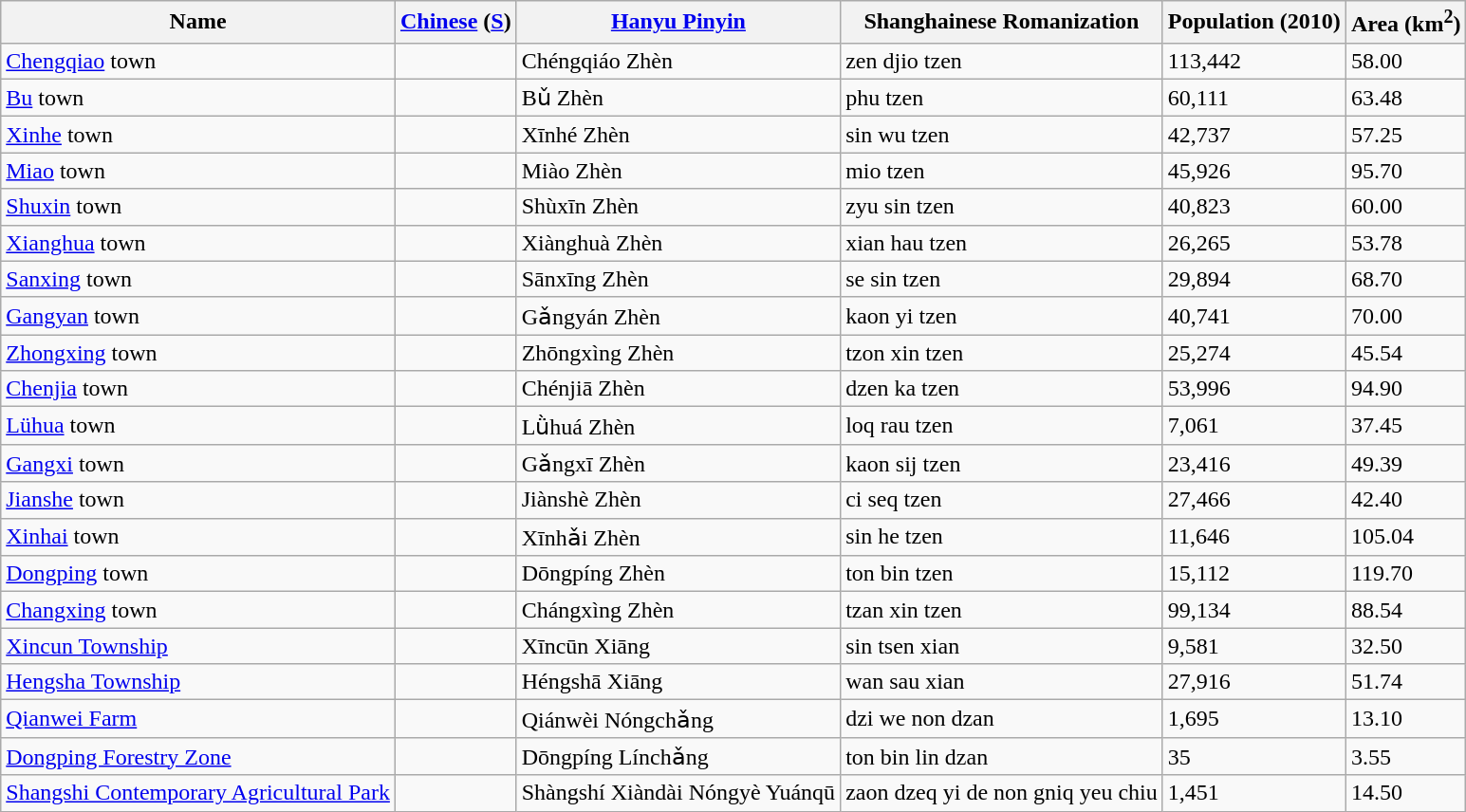<table class="wikitable">
<tr>
<th>Name</th>
<th><a href='#'>Chinese</a> (<a href='#'>S</a>)</th>
<th><a href='#'>Hanyu Pinyin</a></th>
<th>Shanghainese Romanization</th>
<th>Population (2010)</th>
<th>Area (km<sup>2</sup>)</th>
</tr>
<tr>
<td><a href='#'>Chengqiao</a> town</td>
<td></td>
<td>Chéngqiáo Zhèn</td>
<td>zen djio tzen</td>
<td>113,442</td>
<td>58.00</td>
</tr>
<tr>
<td><a href='#'>Bu</a> town</td>
<td></td>
<td>Bǔ Zhèn</td>
<td>phu tzen</td>
<td>60,111</td>
<td>63.48</td>
</tr>
<tr>
<td><a href='#'>Xinhe</a> town</td>
<td></td>
<td>Xīnhé Zhèn</td>
<td>sin wu tzen</td>
<td>42,737</td>
<td>57.25</td>
</tr>
<tr>
<td><a href='#'>Miao</a> town</td>
<td></td>
<td>Miào Zhèn</td>
<td>mio tzen</td>
<td>45,926</td>
<td>95.70</td>
</tr>
<tr>
<td><a href='#'>Shuxin</a> town</td>
<td></td>
<td>Shùxīn Zhèn</td>
<td>zyu sin tzen</td>
<td>40,823</td>
<td>60.00</td>
</tr>
<tr>
<td><a href='#'>Xianghua</a> town</td>
<td></td>
<td>Xiànghuà Zhèn</td>
<td>xian hau tzen</td>
<td>26,265</td>
<td>53.78</td>
</tr>
<tr>
<td><a href='#'>Sanxing</a> town</td>
<td></td>
<td>Sānxīng Zhèn</td>
<td>se sin tzen</td>
<td>29,894</td>
<td>68.70</td>
</tr>
<tr>
<td><a href='#'>Gangyan</a> town</td>
<td></td>
<td>Gǎngyán Zhèn</td>
<td>kaon yi tzen</td>
<td>40,741</td>
<td>70.00</td>
</tr>
<tr>
<td><a href='#'>Zhongxing</a> town</td>
<td></td>
<td>Zhōngxìng Zhèn</td>
<td>tzon xin tzen</td>
<td>25,274</td>
<td>45.54</td>
</tr>
<tr>
<td><a href='#'>Chenjia</a> town</td>
<td></td>
<td>Chénjiā Zhèn</td>
<td>dzen ka tzen</td>
<td>53,996</td>
<td>94.90</td>
</tr>
<tr>
<td><a href='#'>Lühua</a> town</td>
<td></td>
<td>Lǜhuá Zhèn</td>
<td>loq rau tzen</td>
<td>7,061</td>
<td>37.45</td>
</tr>
<tr>
<td><a href='#'>Gangxi</a> town</td>
<td></td>
<td>Gǎngxī Zhèn</td>
<td>kaon sij tzen</td>
<td>23,416</td>
<td>49.39</td>
</tr>
<tr>
<td><a href='#'>Jianshe</a> town</td>
<td></td>
<td>Jiànshè Zhèn</td>
<td>ci seq tzen</td>
<td>27,466</td>
<td>42.40</td>
</tr>
<tr>
<td><a href='#'>Xinhai</a> town</td>
<td></td>
<td>Xīnhǎi Zhèn</td>
<td>sin he tzen</td>
<td>11,646</td>
<td>105.04</td>
</tr>
<tr>
<td><a href='#'>Dongping</a> town</td>
<td></td>
<td>Dōngpíng Zhèn</td>
<td>ton bin tzen</td>
<td>15,112</td>
<td>119.70</td>
</tr>
<tr>
<td><a href='#'>Changxing</a> town</td>
<td></td>
<td>Chángxìng Zhèn</td>
<td>tzan xin tzen</td>
<td>99,134</td>
<td>88.54</td>
</tr>
<tr>
<td><a href='#'>Xincun Township</a></td>
<td></td>
<td>Xīncūn Xiāng</td>
<td>sin tsen xian</td>
<td>9,581</td>
<td>32.50</td>
</tr>
<tr>
<td><a href='#'>Hengsha Township</a></td>
<td></td>
<td>Héngshā Xiāng</td>
<td>wan sau xian</td>
<td>27,916</td>
<td>51.74</td>
</tr>
<tr>
<td><a href='#'>Qianwei Farm</a></td>
<td></td>
<td>Qiánwèi Nóngchǎng</td>
<td>dzi we non dzan</td>
<td>1,695</td>
<td>13.10</td>
</tr>
<tr>
<td><a href='#'>Dongping Forestry Zone</a></td>
<td></td>
<td>Dōngpíng Línchǎng</td>
<td>ton bin lin dzan</td>
<td>35</td>
<td>3.55</td>
</tr>
<tr>
<td><a href='#'>Shangshi Contemporary Agricultural Park</a></td>
<td></td>
<td>Shàngshí Xiàndài Nóngyè Yuánqū</td>
<td>zaon dzeq yi de non gniq yeu chiu</td>
<td>1,451</td>
<td>14.50</td>
</tr>
</table>
